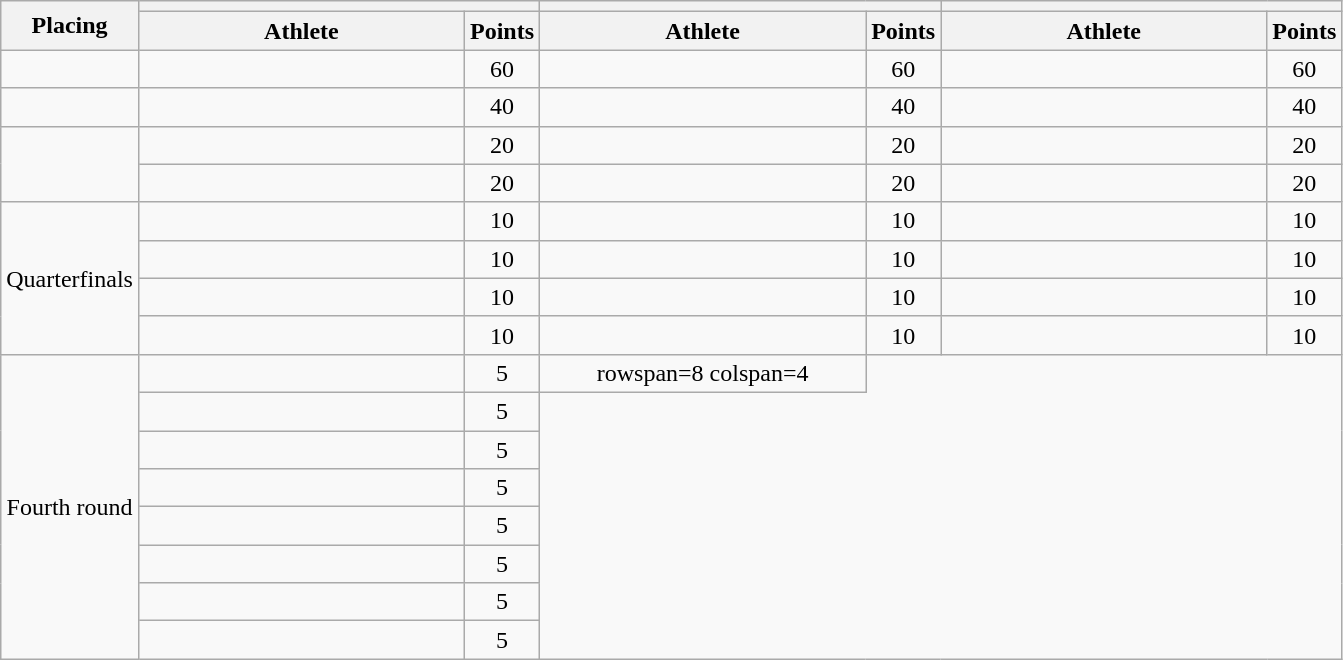<table class="wikitable" style="text-align:center;">
<tr>
<th rowspan=2>Placing</th>
<th colspan=2></th>
<th colspan=2></th>
<th colspan=2></th>
</tr>
<tr>
<th style="width:210px;">Athlete</th>
<th>Points</th>
<th style="width:210px;">Athlete</th>
<th>Points</th>
<th style="width:210px;">Athlete</th>
<th>Points</th>
</tr>
<tr>
<td></td>
<td align=left></td>
<td>60</td>
<td align=left><br></td>
<td>60</td>
<td align=left><br></td>
<td>60</td>
</tr>
<tr>
<td></td>
<td align=left></td>
<td>40</td>
<td align=left><br></td>
<td>40</td>
<td align=left><br></td>
<td>40</td>
</tr>
<tr>
<td rowspan=2></td>
<td align=left></td>
<td>20</td>
<td align=left><br></td>
<td>20</td>
<td align=left><br></td>
<td>20</td>
</tr>
<tr>
<td align=left></td>
<td>20</td>
<td align=left><br></td>
<td>20</td>
<td align=left><br></td>
<td>20</td>
</tr>
<tr>
<td rowspan=4>Quarterfinals</td>
<td align=left></td>
<td>10</td>
<td align=left><br></td>
<td>10</td>
<td align=left><br></td>
<td>10</td>
</tr>
<tr>
<td align=left></td>
<td>10</td>
<td align=left><br></td>
<td>10</td>
<td align=left><br></td>
<td>10</td>
</tr>
<tr>
<td align=left></td>
<td>10</td>
<td align=left><br></td>
<td>10</td>
<td align=left><br></td>
<td>10</td>
</tr>
<tr>
<td align=left></td>
<td>10</td>
<td align=left><br></td>
<td>10</td>
<td align=left></td>
<td>10</td>
</tr>
<tr>
<td rowspan=8>Fourth round</td>
<td align=left></td>
<td>5</td>
<td>rowspan=8 colspan=4 </td>
</tr>
<tr>
<td align=left></td>
<td>5</td>
</tr>
<tr>
<td align=left></td>
<td>5</td>
</tr>
<tr>
<td align=left></td>
<td>5</td>
</tr>
<tr>
<td align=left></td>
<td>5</td>
</tr>
<tr>
<td align=left></td>
<td>5</td>
</tr>
<tr>
<td align=left></td>
<td>5</td>
</tr>
<tr>
<td align=left></td>
<td>5</td>
</tr>
</table>
